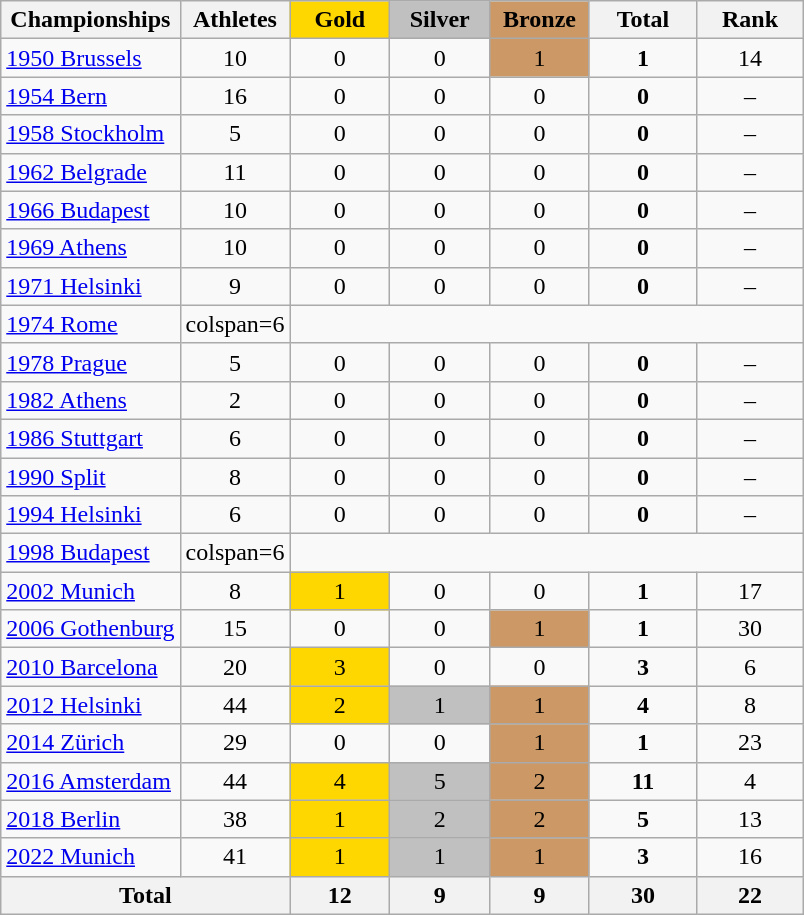<table class=wikitable>
<tr align=center>
<th>Championships</th>
<th>Athletes</th>
<td style="background:gold; width:3.7em; font-weight:bold;">Gold</td>
<td style="background:silver; width:3.7em; font-weight:bold;">Silver</td>
<td style="background:#cc9966; width:3.7em; font-weight:bold;">Bronze</td>
<th style="width:4em; font-weight:bold;">Total</th>
<th style="width:4em; font-weight:bold;">Rank</th>
</tr>
<tr align=center>
<td align=left> <a href='#'>1950 Brussels</a></td>
<td>10</td>
<td>0</td>
<td>0</td>
<td style="background:#cc9966;">1</td>
<td><strong>1</strong></td>
<td>14</td>
</tr>
<tr align=center>
<td align=left> <a href='#'>1954 Bern</a></td>
<td>16</td>
<td>0</td>
<td>0</td>
<td>0</td>
<td><strong>0</strong></td>
<td>–</td>
</tr>
<tr align=center>
<td align=left> <a href='#'>1958 Stockholm</a></td>
<td>5</td>
<td>0</td>
<td>0</td>
<td>0</td>
<td><strong>0</strong></td>
<td>–</td>
</tr>
<tr align=center>
<td align=left> <a href='#'>1962 Belgrade</a></td>
<td>11</td>
<td>0</td>
<td>0</td>
<td>0</td>
<td><strong>0</strong></td>
<td>–</td>
</tr>
<tr align=center>
<td align=left> <a href='#'>1966 Budapest</a></td>
<td>10</td>
<td>0</td>
<td>0</td>
<td>0</td>
<td><strong>0</strong></td>
<td>–</td>
</tr>
<tr align=center>
<td align=left> <a href='#'>1969 Athens</a></td>
<td>10</td>
<td>0</td>
<td>0</td>
<td>0</td>
<td><strong>0</strong></td>
<td>–</td>
</tr>
<tr align=center>
<td align=left> <a href='#'>1971 Helsinki</a></td>
<td>9</td>
<td>0</td>
<td>0</td>
<td>0</td>
<td><strong>0</strong></td>
<td>–</td>
</tr>
<tr align=center>
<td align=left> <a href='#'>1974 Rome</a></td>
<td>colspan=6 </td>
</tr>
<tr align=center>
<td align=left> <a href='#'>1978 Prague</a></td>
<td>5</td>
<td>0</td>
<td>0</td>
<td>0</td>
<td><strong>0</strong></td>
<td>–</td>
</tr>
<tr align=center>
<td align=left> <a href='#'>1982 Athens</a></td>
<td>2</td>
<td>0</td>
<td>0</td>
<td>0</td>
<td><strong>0</strong></td>
<td>–</td>
</tr>
<tr align=center>
<td align=left> <a href='#'>1986 Stuttgart</a></td>
<td>6</td>
<td>0</td>
<td>0</td>
<td>0</td>
<td><strong>0</strong></td>
<td>–</td>
</tr>
<tr align=center>
<td align=left> <a href='#'>1990 Split</a></td>
<td>8</td>
<td>0</td>
<td>0</td>
<td>0</td>
<td><strong>0</strong></td>
<td>–</td>
</tr>
<tr align=center>
<td align=left> <a href='#'>1994 Helsinki</a></td>
<td>6</td>
<td>0</td>
<td>0</td>
<td>0</td>
<td><strong>0</strong></td>
<td>–</td>
</tr>
<tr align=center>
<td align=left> <a href='#'>1998 Budapest</a></td>
<td>colspan=6 </td>
</tr>
<tr align=center>
<td align=left> <a href='#'>2002 Munich</a></td>
<td>8</td>
<td style="background:gold;">1</td>
<td>0</td>
<td>0</td>
<td><strong>1</strong></td>
<td>17</td>
</tr>
<tr align=center>
<td align=left> <a href='#'>2006 Gothenburg</a></td>
<td>15</td>
<td>0</td>
<td>0</td>
<td style="background:#cc9966;">1</td>
<td><strong>1</strong></td>
<td>30</td>
</tr>
<tr align=center>
<td align=left> <a href='#'>2010 Barcelona</a></td>
<td>20</td>
<td style="background:gold;">3</td>
<td>0</td>
<td>0</td>
<td><strong>3</strong></td>
<td>6</td>
</tr>
<tr align=center>
<td align=left> <a href='#'>2012 Helsinki</a></td>
<td>44</td>
<td style="background:gold;">2</td>
<td style="background:silver;">1</td>
<td style="background:#cc9966;">1</td>
<td><strong>4</strong></td>
<td>8</td>
</tr>
<tr align=center>
<td align=left> <a href='#'>2014 Zürich</a></td>
<td>29</td>
<td>0</td>
<td>0</td>
<td style="background:#cc9966;">1</td>
<td><strong>1</strong></td>
<td>23</td>
</tr>
<tr align=center>
<td align=left> <a href='#'>2016 Amsterdam</a></td>
<td>44</td>
<td style="background:gold;">4</td>
<td style="background:silver;">5</td>
<td style="background:#cc9966;">2</td>
<td><strong>11</strong></td>
<td>4</td>
</tr>
<tr align=center>
<td align=left> <a href='#'>2018 Berlin</a></td>
<td>38</td>
<td style="background:gold;">1</td>
<td style="background:silver;">2</td>
<td style="background:#cc9966;">2</td>
<td><strong>5</strong></td>
<td>13</td>
</tr>
<tr align=center>
<td align=left> <a href='#'>2022 Munich</a></td>
<td>41</td>
<td style="background:gold;">1</td>
<td style="background:silver;">1</td>
<td style="background:#cc9966;">1</td>
<td><strong>3</strong></td>
<td>16</td>
</tr>
<tr>
<th colspan=2>Total</th>
<th>12</th>
<th>9</th>
<th>9</th>
<th>30</th>
<th>22</th>
</tr>
</table>
